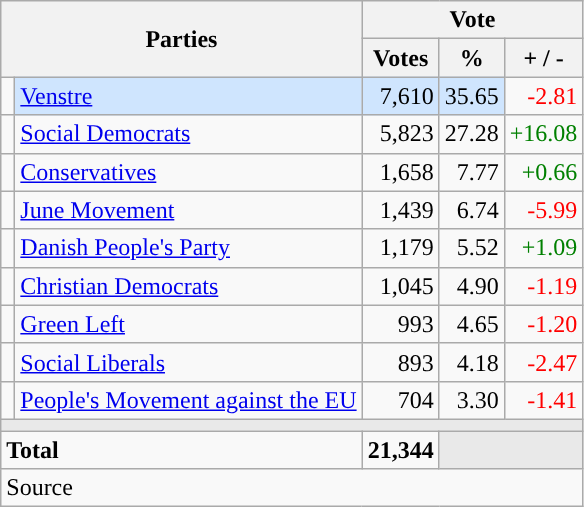<table class="wikitable" style="text-align:right;">
<tr>
<th style="text-align:centre;" rowspan="2" colspan="2" width="225">Parties</th>
<th colspan="3">Vote</th>
</tr>
<tr>
<th width="15">Votes</th>
<th width="15">%</th>
<th width="15">+ / -</th>
</tr>
<tr>
<td width="2" style="color:inherit;background:"></td>
<td bgcolor=#cfe5fe   align="left"><a href='#'>Venstre</a></td>
<td bgcolor=#cfe5fe>7,610</td>
<td bgcolor=#cfe5fe>35.65</td>
<td style=color:red;>-2.81</td>
</tr>
<tr>
<td width="2" style="color:inherit;background:"></td>
<td align="left"><a href='#'>Social Democrats</a></td>
<td>5,823</td>
<td>27.28</td>
<td style=color:green;>+16.08</td>
</tr>
<tr>
<td width="2" style="color:inherit;background:"></td>
<td align="left"><a href='#'>Conservatives</a></td>
<td>1,658</td>
<td>7.77</td>
<td style=color:green;>+0.66</td>
</tr>
<tr>
<td width="2" style="color:inherit;background:"></td>
<td align="left"><a href='#'>June Movement</a></td>
<td>1,439</td>
<td>6.74</td>
<td style=color:red;>-5.99</td>
</tr>
<tr>
<td width="2" style="color:inherit;background:"></td>
<td align="left"><a href='#'>Danish People's Party</a></td>
<td>1,179</td>
<td>5.52</td>
<td style=color:green;>+1.09</td>
</tr>
<tr>
<td width="2" style="color:inherit;background:"></td>
<td align="left"><a href='#'>Christian Democrats</a></td>
<td>1,045</td>
<td>4.90</td>
<td style=color:red;>-1.19</td>
</tr>
<tr>
<td width="2" style="color:inherit;background:"></td>
<td align="left"><a href='#'>Green Left</a></td>
<td>993</td>
<td>4.65</td>
<td style=color:red;>-1.20</td>
</tr>
<tr>
<td width="2" style="color:inherit;background:"></td>
<td align="left"><a href='#'>Social Liberals</a></td>
<td>893</td>
<td>4.18</td>
<td style=color:red;>-2.47</td>
</tr>
<tr>
<td width="2" style="color:inherit;background:"></td>
<td align="left"><a href='#'>People's Movement against the EU</a></td>
<td>704</td>
<td>3.30</td>
<td style=color:red;>-1.41</td>
</tr>
<tr>
<td colspan="7" bgcolor="#E9E9E9"></td>
</tr>
<tr>
<td align="left" colspan="2"><strong>Total</strong></td>
<td><strong>21,344</strong></td>
<td bgcolor="#E9E9E9" colspan="2"></td>
</tr>
<tr>
<td align="left" colspan="6">Source</td>
</tr>
</table>
